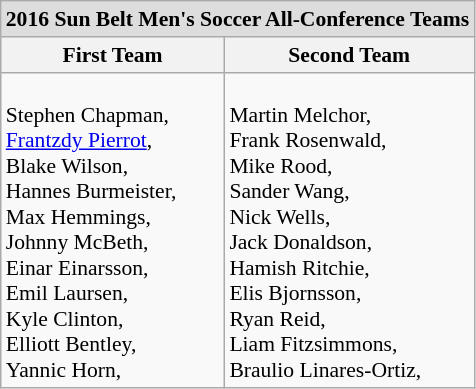<table class="wikitable" style="white-space:nowrap; font-size:90%;">
<tr>
<td colspan="7" style="text-align:center; background:#ddd;"><strong>2016 Sun Belt Men's Soccer All-Conference Teams</strong></td>
</tr>
<tr>
<th>First Team</th>
<th>Second Team</th>
</tr>
<tr>
<td><br>Stephen Chapman, <br>
<a href='#'>Frantzdy Pierrot</a>, <br>
Blake Wilson, <br>
Hannes Burmeister, <br>
Max Hemmings, <br>
Johnny McBeth, <br>
Einar Einarsson, <br>
Emil Laursen, <br>
Kyle Clinton, <br>
Elliott Bentley, <br>
Yannic Horn, <br></td>
<td><br>Martin Melchor, <br>
Frank Rosenwald, <br>
Mike Rood, <br>
Sander Wang, <br>
Nick Wells, <br>
Jack Donaldson, <br>
Hamish Ritchie, <br>
Elis Bjornsson, <br>
Ryan Reid, <br>
Liam Fitzsimmons, <br>
Braulio Linares-Ortiz, </td>
</tr>
</table>
